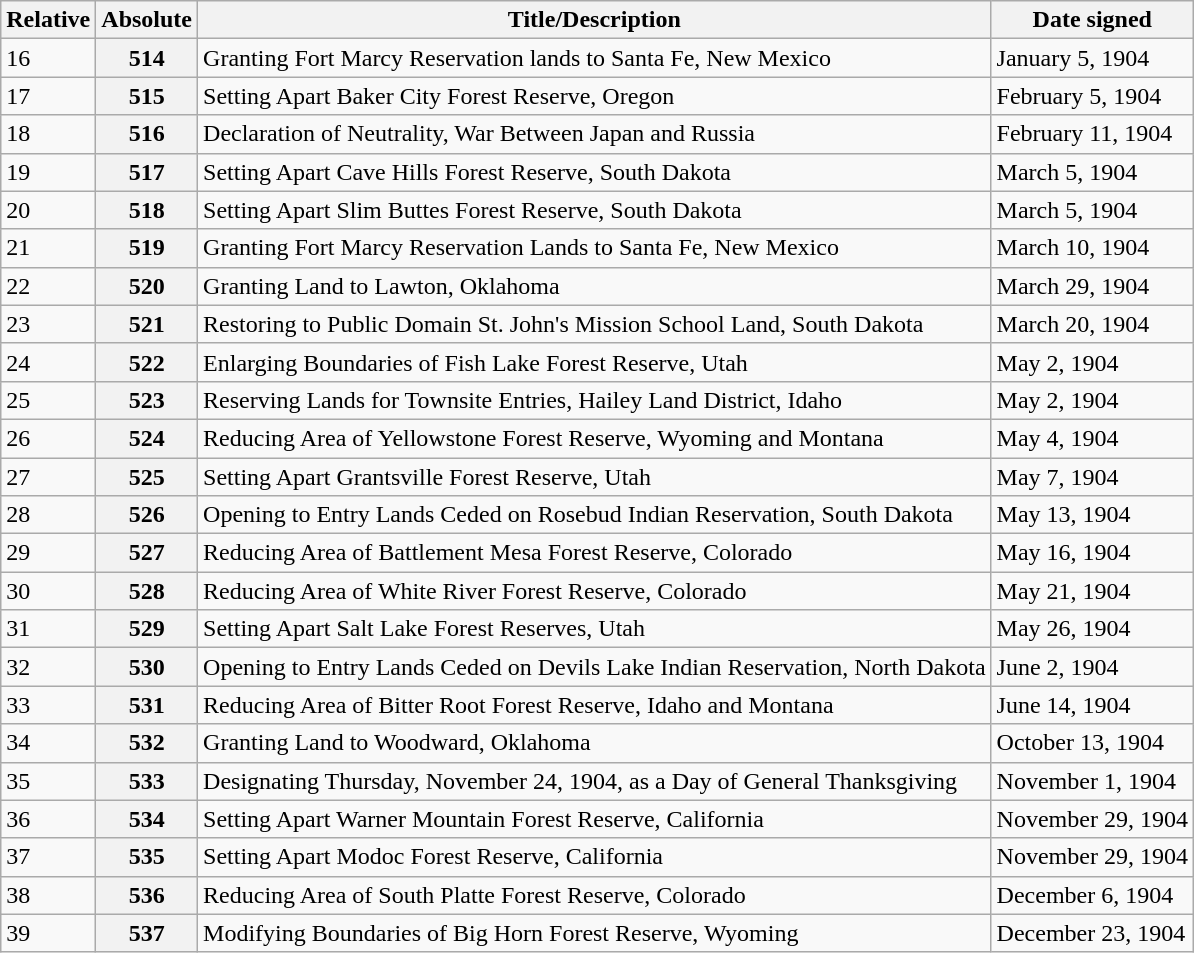<table class="wikitable">
<tr>
<th>Relative </th>
<th>Absolute </th>
<th>Title/Description</th>
<th>Date signed</th>
</tr>
<tr>
<td>16</td>
<th>514</th>
<td>Granting Fort Marcy Reservation lands to Santa Fe, New Mexico</td>
<td>January 5, 1904</td>
</tr>
<tr>
<td>17</td>
<th>515</th>
<td>Setting Apart Baker City Forest Reserve, Oregon</td>
<td>February 5, 1904</td>
</tr>
<tr>
<td>18</td>
<th>516</th>
<td>Declaration of Neutrality, War Between Japan and Russia</td>
<td>February 11, 1904</td>
</tr>
<tr>
<td>19</td>
<th>517</th>
<td>Setting Apart Cave Hills Forest Reserve, South Dakota</td>
<td>March 5, 1904</td>
</tr>
<tr>
<td>20</td>
<th>518</th>
<td>Setting Apart Slim Buttes Forest Reserve, South Dakota</td>
<td>March 5, 1904</td>
</tr>
<tr>
<td>21</td>
<th>519</th>
<td>Granting Fort Marcy Reservation Lands to Santa Fe, New Mexico</td>
<td>March 10, 1904</td>
</tr>
<tr>
<td>22</td>
<th>520</th>
<td>Granting Land to Lawton, Oklahoma</td>
<td>March 29, 1904</td>
</tr>
<tr>
<td>23</td>
<th>521</th>
<td>Restoring to Public Domain St. John's Mission School Land, South Dakota</td>
<td>March 20, 1904</td>
</tr>
<tr>
<td>24</td>
<th>522</th>
<td>Enlarging Boundaries of Fish Lake Forest Reserve, Utah</td>
<td>May 2, 1904</td>
</tr>
<tr>
<td>25</td>
<th>523</th>
<td>Reserving Lands for Townsite Entries, Hailey Land District, Idaho</td>
<td>May 2, 1904</td>
</tr>
<tr>
<td>26</td>
<th>524</th>
<td>Reducing Area of Yellowstone Forest Reserve, Wyoming and Montana</td>
<td>May 4, 1904</td>
</tr>
<tr>
<td>27</td>
<th>525</th>
<td>Setting Apart Grantsville Forest Reserve, Utah</td>
<td>May 7, 1904</td>
</tr>
<tr>
<td>28</td>
<th>526</th>
<td>Opening to Entry Lands Ceded on Rosebud Indian Reservation, South Dakota</td>
<td>May 13, 1904</td>
</tr>
<tr>
<td>29</td>
<th>527</th>
<td>Reducing Area of Battlement Mesa Forest Reserve, Colorado</td>
<td>May 16, 1904</td>
</tr>
<tr>
<td>30</td>
<th>528</th>
<td>Reducing Area of White River Forest Reserve, Colorado</td>
<td>May 21, 1904</td>
</tr>
<tr>
<td>31</td>
<th>529</th>
<td>Setting Apart Salt Lake Forest Reserves, Utah</td>
<td>May 26, 1904</td>
</tr>
<tr>
<td>32</td>
<th>530</th>
<td>Opening to Entry Lands Ceded on Devils Lake Indian Reservation, North Dakota</td>
<td>June 2, 1904</td>
</tr>
<tr>
<td>33</td>
<th>531</th>
<td>Reducing Area of Bitter Root Forest Reserve, Idaho and Montana</td>
<td>June 14, 1904</td>
</tr>
<tr>
<td>34</td>
<th>532</th>
<td>Granting Land to Woodward, Oklahoma</td>
<td>October 13, 1904</td>
</tr>
<tr>
<td>35</td>
<th>533</th>
<td>Designating Thursday, November 24, 1904, as a Day of General Thanksgiving</td>
<td>November 1, 1904</td>
</tr>
<tr>
<td>36</td>
<th>534</th>
<td>Setting Apart Warner Mountain Forest Reserve, California</td>
<td>November 29, 1904</td>
</tr>
<tr>
<td>37</td>
<th>535</th>
<td>Setting Apart Modoc Forest Reserve, California</td>
<td>November 29, 1904</td>
</tr>
<tr>
<td>38</td>
<th>536</th>
<td>Reducing Area of South Platte Forest Reserve, Colorado</td>
<td>December 6, 1904</td>
</tr>
<tr>
<td>39</td>
<th>537</th>
<td>Modifying Boundaries of Big Horn Forest Reserve, Wyoming</td>
<td>December 23, 1904</td>
</tr>
</table>
